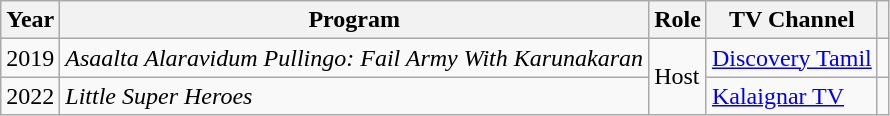<table class="wikitable sortable">
<tr>
<th>Year</th>
<th>Program</th>
<th class="unsortable">Role</th>
<th>TV Channel</th>
<th class="unsortable"></th>
</tr>
<tr>
<td>2019</td>
<td><em>Asaalta Alaravidum Pullingo: Fail Army With Karunakaran</em></td>
<td rowspan="2">Host</td>
<td><a href='#'>Discovery Tamil</a></td>
<td></td>
</tr>
<tr>
<td>2022</td>
<td><em>Little Super Heroes</em></td>
<td><a href='#'>Kalaignar TV</a></td>
<td></td>
</tr>
</table>
